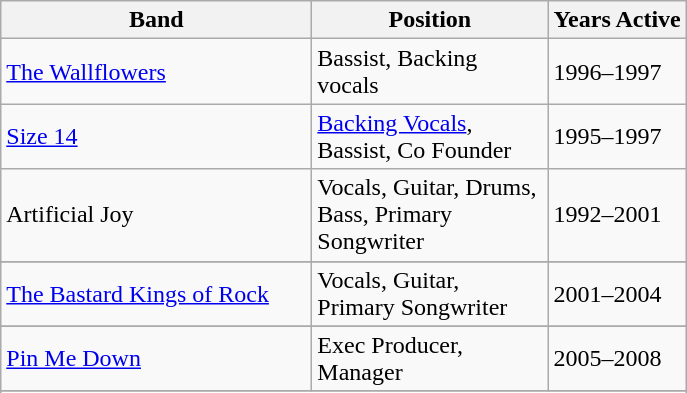<table class="wikitable">
<tr>
<th width="200">Band</th>
<th width="150">Position</th>
<th>Years Active</th>
</tr>
<tr>
<td><a href='#'>The Wallflowers</a></td>
<td>Bassist, Backing vocals</td>
<td>1996–1997</td>
</tr>
<tr>
<td><a href='#'>Size 14</a></td>
<td><a href='#'>Backing Vocals</a>, Bassist, Co Founder</td>
<td>1995–1997</td>
</tr>
<tr>
<td>Artificial Joy</td>
<td>Vocals, Guitar, Drums, Bass, Primary Songwriter</td>
<td>1992–2001</td>
</tr>
<tr>
</tr>
<tr>
<td><a href='#'>The Bastard Kings of Rock</a></td>
<td>Vocals, Guitar, Primary Songwriter</td>
<td>2001–2004</td>
</tr>
<tr>
</tr>
<tr>
<td><a href='#'>Pin Me Down</a></td>
<td>Exec Producer, Manager</td>
<td>2005–2008</td>
</tr>
<tr>
</tr>
<tr>
</tr>
</table>
